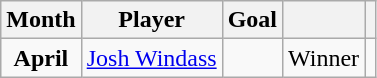<table class="wikitable" style="text-align:left">
<tr>
<th>Month</th>
<th>Player</th>
<th>Goal</th>
<th></th>
<th></th>
</tr>
<tr>
<td align=center><strong>April</strong></td>
<td> <a href='#'>Josh Windass</a></td>
<td></td>
<td>Winner</td>
<td></td>
</tr>
</table>
